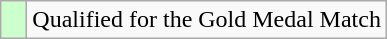<table class="wikitable">
<tr>
<td width=10px bgcolor="#ccffcc"></td>
<td>Qualified for the Gold Medal Match</td>
</tr>
</table>
